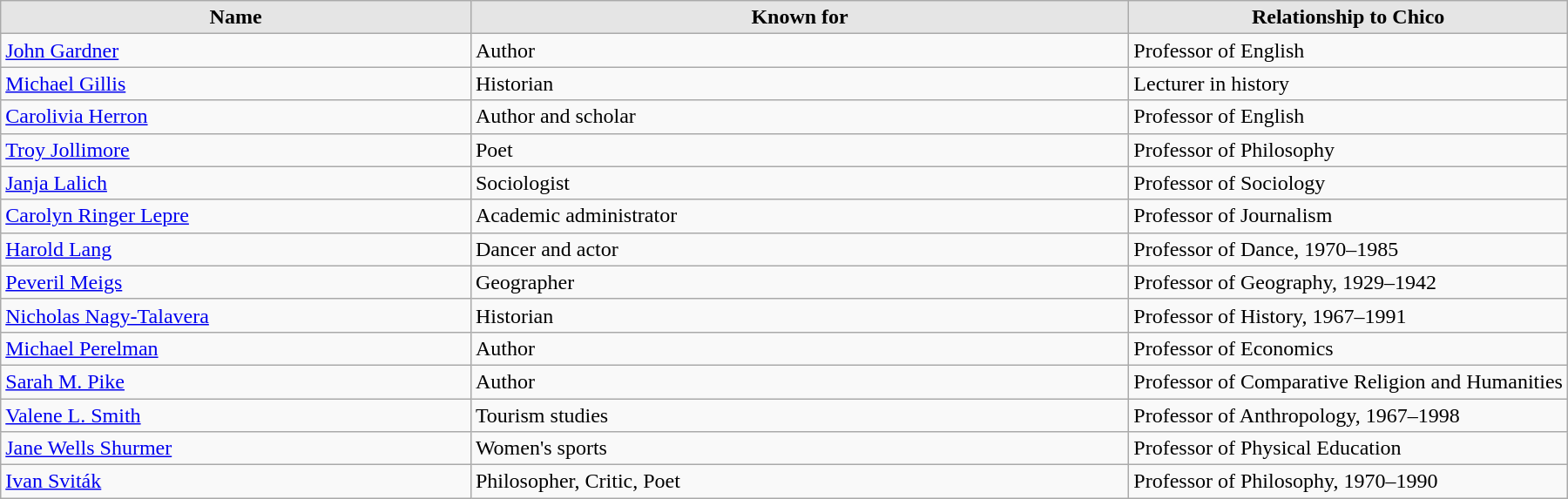<table class="wikitable">
<tr>
<th style="background:#e5e5e5; width:30%;">Name</th>
<th style="background:#e5e5e5; width:42%;">Known for</th>
<th style="background:#e5e5e5; width:28%;">Relationship to Chico</th>
</tr>
<tr>
<td><a href='#'>John Gardner</a></td>
<td>Author</td>
<td>Professor of English</td>
</tr>
<tr>
<td><a href='#'>Michael Gillis</a></td>
<td>Historian</td>
<td>Lecturer in history</td>
</tr>
<tr>
<td><a href='#'>Carolivia Herron</a></td>
<td>Author and scholar</td>
<td>Professor of English</td>
</tr>
<tr>
<td><a href='#'>Troy Jollimore</a></td>
<td>Poet</td>
<td>Professor of Philosophy</td>
</tr>
<tr>
<td><a href='#'>Janja Lalich</a></td>
<td>Sociologist</td>
<td>Professor of Sociology</td>
</tr>
<tr>
<td><a href='#'>Carolyn Ringer Lepre</a></td>
<td>Academic administrator</td>
<td>Professor of Journalism</td>
</tr>
<tr>
<td><a href='#'>Harold Lang</a></td>
<td>Dancer and actor</td>
<td>Professor of Dance, 1970–1985</td>
</tr>
<tr>
<td><a href='#'>Peveril Meigs</a></td>
<td>Geographer</td>
<td>Professor of Geography, 1929–1942</td>
</tr>
<tr>
<td><a href='#'>Nicholas Nagy-Talavera</a></td>
<td>Historian</td>
<td>Professor of History, 1967–1991</td>
</tr>
<tr>
<td><a href='#'>Michael Perelman</a></td>
<td>Author</td>
<td>Professor of Economics</td>
</tr>
<tr>
<td><a href='#'>Sarah M. Pike</a></td>
<td>Author</td>
<td>Professor of Comparative Religion and Humanities</td>
</tr>
<tr>
<td><a href='#'>Valene L. Smith</a></td>
<td>Tourism studies</td>
<td>Professor of Anthropology, 1967–1998</td>
</tr>
<tr>
<td><a href='#'>Jane Wells Shurmer</a></td>
<td>Women's sports</td>
<td>Professor of Physical Education</td>
</tr>
<tr>
<td><a href='#'>Ivan Sviták</a></td>
<td>Philosopher, Critic, Poet</td>
<td>Professor of Philosophy, 1970–1990</td>
</tr>
</table>
